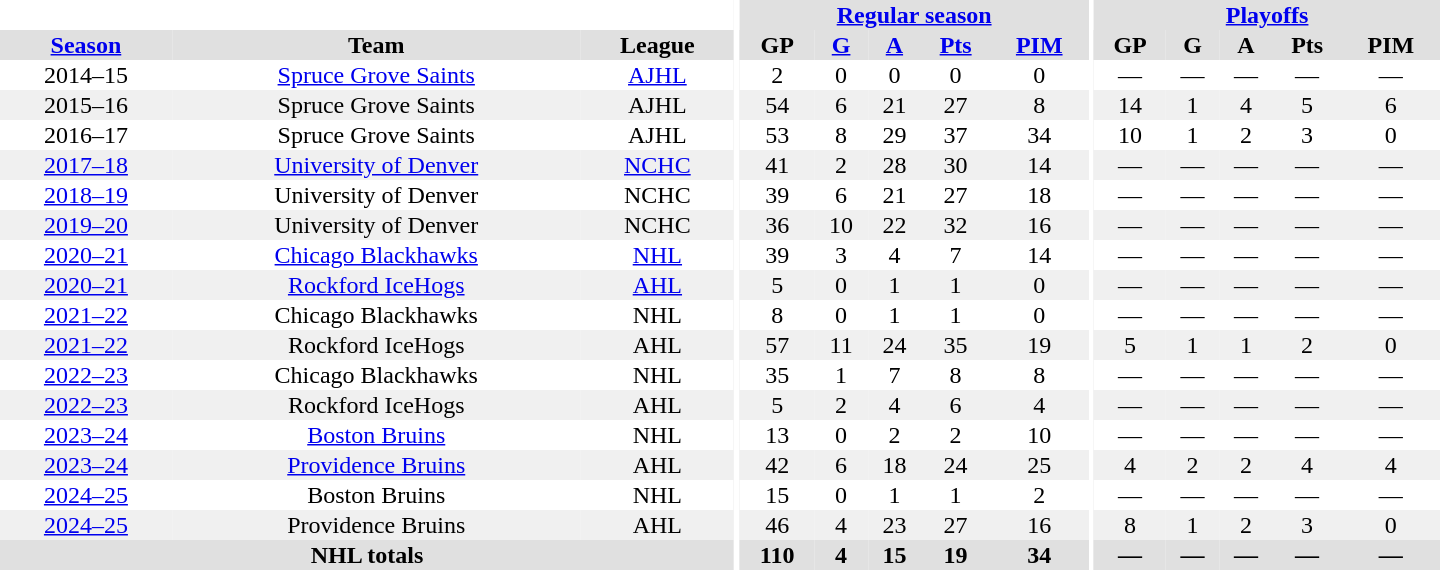<table border="0" cellpadding="1" cellspacing="0" style="text-align:center; width:60em">
<tr style="background:#e0e0e0;">
<th colspan="3" style="background:#fff;"></th>
<th rowspan="101" style="background:#fff;"></th>
<th colspan="5"><a href='#'>Regular season</a></th>
<th rowspan="101" style="background:#fff;"></th>
<th colspan="5"><a href='#'>Playoffs</a></th>
</tr>
<tr style="background:#e0e0e0;">
<th><a href='#'>Season</a></th>
<th>Team</th>
<th>League</th>
<th>GP</th>
<th><a href='#'>G</a></th>
<th><a href='#'>A</a></th>
<th><a href='#'>Pts</a></th>
<th><a href='#'>PIM</a></th>
<th>GP</th>
<th>G</th>
<th>A</th>
<th>Pts</th>
<th>PIM</th>
</tr>
<tr>
<td>2014–15</td>
<td><a href='#'>Spruce Grove Saints</a></td>
<td><a href='#'>AJHL</a></td>
<td>2</td>
<td>0</td>
<td>0</td>
<td>0</td>
<td>0</td>
<td>—</td>
<td>—</td>
<td>—</td>
<td>—</td>
<td>—</td>
</tr>
<tr style="background:#f0f0f0;">
<td>2015–16</td>
<td>Spruce Grove Saints</td>
<td>AJHL</td>
<td>54</td>
<td>6</td>
<td>21</td>
<td>27</td>
<td>8</td>
<td>14</td>
<td>1</td>
<td>4</td>
<td>5</td>
<td>6</td>
</tr>
<tr>
<td>2016–17</td>
<td>Spruce Grove Saints</td>
<td>AJHL</td>
<td>53</td>
<td>8</td>
<td>29</td>
<td>37</td>
<td>34</td>
<td>10</td>
<td>1</td>
<td>2</td>
<td>3</td>
<td>0</td>
</tr>
<tr style="background:#f0f0f0;">
<td><a href='#'>2017–18</a></td>
<td><a href='#'>University of Denver</a></td>
<td><a href='#'>NCHC</a></td>
<td>41</td>
<td>2</td>
<td>28</td>
<td>30</td>
<td>14</td>
<td>—</td>
<td>—</td>
<td>—</td>
<td>—</td>
<td>—</td>
</tr>
<tr>
<td><a href='#'>2018–19</a></td>
<td>University of Denver</td>
<td>NCHC</td>
<td>39</td>
<td>6</td>
<td>21</td>
<td>27</td>
<td>18</td>
<td>—</td>
<td>—</td>
<td>—</td>
<td>—</td>
<td>—</td>
</tr>
<tr style="background:#f0f0f0;">
<td><a href='#'>2019–20</a></td>
<td>University of Denver</td>
<td>NCHC</td>
<td>36</td>
<td>10</td>
<td>22</td>
<td>32</td>
<td>16</td>
<td>—</td>
<td>—</td>
<td>—</td>
<td>—</td>
<td>—</td>
</tr>
<tr>
<td><a href='#'>2020–21</a></td>
<td><a href='#'>Chicago Blackhawks</a></td>
<td><a href='#'>NHL</a></td>
<td>39</td>
<td>3</td>
<td>4</td>
<td>7</td>
<td>14</td>
<td>—</td>
<td>—</td>
<td>—</td>
<td>—</td>
<td>—</td>
</tr>
<tr style="background:#f0f0f0;">
<td><a href='#'>2020–21</a></td>
<td><a href='#'>Rockford IceHogs</a></td>
<td><a href='#'>AHL</a></td>
<td>5</td>
<td>0</td>
<td>1</td>
<td>1</td>
<td>0</td>
<td>—</td>
<td>—</td>
<td>—</td>
<td>—</td>
<td>—</td>
</tr>
<tr>
<td><a href='#'>2021–22</a></td>
<td>Chicago Blackhawks</td>
<td>NHL</td>
<td>8</td>
<td>0</td>
<td>1</td>
<td>1</td>
<td>0</td>
<td>—</td>
<td>—</td>
<td>—</td>
<td>—</td>
<td>—</td>
</tr>
<tr style="background:#f0f0f0;">
<td><a href='#'>2021–22</a></td>
<td>Rockford IceHogs</td>
<td>AHL</td>
<td>57</td>
<td>11</td>
<td>24</td>
<td>35</td>
<td>19</td>
<td>5</td>
<td>1</td>
<td>1</td>
<td>2</td>
<td>0</td>
</tr>
<tr>
<td><a href='#'>2022–23</a></td>
<td>Chicago Blackhawks</td>
<td>NHL</td>
<td>35</td>
<td>1</td>
<td>7</td>
<td>8</td>
<td>8</td>
<td>—</td>
<td>—</td>
<td>—</td>
<td>—</td>
<td>—</td>
</tr>
<tr style="background:#f0f0f0;">
<td><a href='#'>2022–23</a></td>
<td>Rockford IceHogs</td>
<td>AHL</td>
<td>5</td>
<td>2</td>
<td>4</td>
<td>6</td>
<td>4</td>
<td>—</td>
<td>—</td>
<td>—</td>
<td>—</td>
<td>—</td>
</tr>
<tr>
<td><a href='#'>2023–24</a></td>
<td><a href='#'>Boston Bruins</a></td>
<td>NHL</td>
<td>13</td>
<td>0</td>
<td>2</td>
<td>2</td>
<td>10</td>
<td>—</td>
<td>—</td>
<td>—</td>
<td>—</td>
<td>—</td>
</tr>
<tr style="background:#f0f0f0;">
<td><a href='#'>2023–24</a></td>
<td><a href='#'>Providence Bruins</a></td>
<td>AHL</td>
<td>42</td>
<td>6</td>
<td>18</td>
<td>24</td>
<td>25</td>
<td>4</td>
<td>2</td>
<td>2</td>
<td>4</td>
<td>4</td>
</tr>
<tr>
<td><a href='#'>2024–25</a></td>
<td>Boston Bruins</td>
<td>NHL</td>
<td>15</td>
<td>0</td>
<td>1</td>
<td>1</td>
<td>2</td>
<td>—</td>
<td>—</td>
<td>—</td>
<td>—</td>
<td>—</td>
</tr>
<tr style="background:#f0f0f0;">
<td><a href='#'>2024–25</a></td>
<td>Providence Bruins</td>
<td>AHL</td>
<td>46</td>
<td>4</td>
<td>23</td>
<td>27</td>
<td>16</td>
<td>8</td>
<td>1</td>
<td>2</td>
<td>3</td>
<td>0</td>
</tr>
<tr style="background:#e0e0e0;">
<th colspan="3">NHL totals</th>
<th>110</th>
<th>4</th>
<th>15</th>
<th>19</th>
<th>34</th>
<th>—</th>
<th>—</th>
<th>—</th>
<th>—</th>
<th>—</th>
</tr>
</table>
